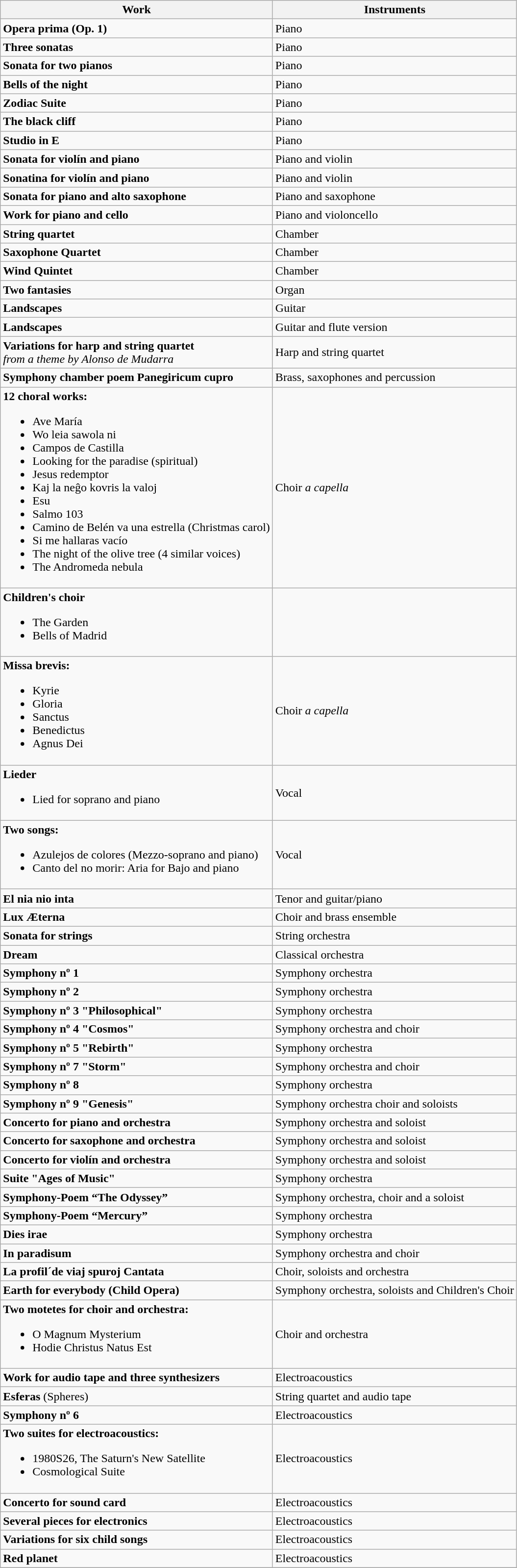<table class="sortable wikitable">
<tr>
<th>Work</th>
<th>Instruments</th>
</tr>
<tr>
<td><strong>Opera prima (Op. 1)</strong></td>
<td>Piano</td>
</tr>
<tr>
<td><strong>Three sonatas</strong></td>
<td>Piano</td>
</tr>
<tr>
<td><strong>Sonata for two pianos</strong></td>
<td>Piano</td>
</tr>
<tr>
<td><strong>Bells of the night</strong></td>
<td>Piano</td>
</tr>
<tr>
<td><strong>Zodiac Suite</strong></td>
<td>Piano</td>
</tr>
<tr>
<td><strong>The black cliff</strong></td>
<td>Piano</td>
</tr>
<tr>
<td><strong>Studio in E</strong></td>
<td>Piano</td>
</tr>
<tr>
<td><strong>Sonata for violín and piano</strong></td>
<td>Piano and violin</td>
</tr>
<tr>
<td><strong>Sonatina for violín and piano</strong></td>
<td>Piano and violin</td>
</tr>
<tr>
<td><strong>Sonata for piano and alto saxophone</strong></td>
<td>Piano and saxophone</td>
</tr>
<tr>
<td><strong>Work for piano and cello</strong></td>
<td>Piano and violoncello</td>
</tr>
<tr>
<td><strong>String quartet</strong></td>
<td>Chamber</td>
</tr>
<tr>
<td><strong>Saxophone Quartet</strong></td>
<td>Chamber</td>
</tr>
<tr>
<td><strong>Wind Quintet</strong></td>
<td>Chamber</td>
</tr>
<tr>
<td><strong>Two fantasies</strong></td>
<td>Organ</td>
</tr>
<tr>
<td><strong>Landscapes</strong></td>
<td>Guitar</td>
</tr>
<tr>
<td><strong>Landscapes</strong></td>
<td>Guitar and flute version</td>
</tr>
<tr>
<td><strong>Variations for harp and string quartet</strong><br><em>from a theme by Alonso de Mudarra</em></td>
<td>Harp and string quartet</td>
</tr>
<tr>
<td><strong>Symphony chamber poem Panegiricum cupro</strong></td>
<td>Brass, saxophones and percussion</td>
</tr>
<tr>
<td><strong>12 choral works:</strong><br><ul><li>Ave María</li><li>Wo leia sawola ni</li><li>Campos de Castilla</li><li>Looking for the paradise (spiritual)</li><li>Jesus redemptor</li><li>Kaj la neĝo kovris la valoj</li><li>Esu</li><li>Salmo 103</li><li>Camino de Belén va una estrella (Christmas carol)</li><li>Si me hallaras vacío</li><li>The night of the olive tree (4 similar voices)</li><li>The Andromeda nebula</li></ul></td>
<td>Choir <em>a capella</em></td>
</tr>
<tr>
<td><strong>Children's choir</strong><br><ul><li>The Garden</li><li>Bells of Madrid</li></ul></td>
</tr>
<tr>
<td><strong>Missa brevis:</strong><br><ul><li>Kyrie</li><li>Gloria</li><li>Sanctus</li><li>Benedictus</li><li>Agnus Dei</li></ul></td>
<td>Choir <em>a capella</em></td>
</tr>
<tr>
<td><strong>Lieder</strong><br><ul><li>Lied for soprano and piano</li></ul></td>
<td>Vocal</td>
</tr>
<tr>
<td><strong>Two songs:</strong><br><ul><li>Azulejos de colores (Mezzo-soprano and piano)</li><li>Canto del no morir: Aria for Bajo and piano</li></ul></td>
<td>Vocal</td>
</tr>
<tr>
<td><strong>El nia nio inta</strong></td>
<td>Tenor and guitar/piano</td>
</tr>
<tr>
<td><strong>Lux Æterna</strong></td>
<td>Choir and brass ensemble</td>
</tr>
<tr>
<td><strong>Sonata for strings</strong></td>
<td>String orchestra</td>
</tr>
<tr>
<td><strong>Dream</strong></td>
<td>Classical orchestra</td>
</tr>
<tr>
<td><strong>Symphony nº 1</strong></td>
<td>Symphony orchestra</td>
</tr>
<tr>
<td><strong>Symphony nº 2</strong></td>
<td>Symphony orchestra</td>
</tr>
<tr>
<td><strong>Symphony nº 3 "Philosophical"</strong></td>
<td>Symphony orchestra</td>
</tr>
<tr>
<td><strong>Symphony nº 4 "Cosmos"</strong></td>
<td>Symphony orchestra and choir</td>
</tr>
<tr>
<td><strong>Symphony nº 5 "Rebirth"</strong></td>
<td>Symphony orchestra</td>
</tr>
<tr>
<td><strong>Symphony nº 7 "Storm"</strong></td>
<td>Symphony orchestra and choir</td>
</tr>
<tr>
<td><strong>Symphony nº 8</strong></td>
<td>Symphony orchestra</td>
</tr>
<tr>
<td><strong>Symphony nº 9 "Genesis"</strong></td>
<td>Symphony orchestra choir and soloists</td>
</tr>
<tr>
<td><strong>Concerto for piano and orchestra</strong></td>
<td>Symphony orchestra and soloist</td>
</tr>
<tr>
<td><strong>Concerto for saxophone and orchestra</strong></td>
<td>Symphony orchestra and soloist</td>
</tr>
<tr>
<td><strong>Concerto for violín and orchestra</strong></td>
<td>Symphony orchestra and soloist</td>
</tr>
<tr>
<td><strong>Suite "Ages of Music" </strong></td>
<td>Symphony orchestra</td>
</tr>
<tr>
<td><strong>Symphony-Poem “The Odyssey”</strong></td>
<td>Symphony orchestra, choir and a soloist</td>
</tr>
<tr>
<td><strong>Symphony-Poem “Mercury”</strong></td>
<td>Symphony orchestra</td>
</tr>
<tr>
<td><strong>Dies irae</strong></td>
<td>Symphony orchestra</td>
</tr>
<tr>
<td><strong>In paradisum</strong></td>
<td>Symphony orchestra and choir</td>
</tr>
<tr>
<td><strong>La profil´de viaj spuroj Cantata</strong></td>
<td>Choir, soloists and orchestra</td>
</tr>
<tr>
<td><strong>Earth for everybody (Child Opera)</strong></td>
<td>Symphony orchestra, soloists and Children's Choir</td>
</tr>
<tr>
<td><strong>Two motetes for choir and orchestra:</strong><br><ul><li>O Magnum Mysterium</li><li>Hodie Christus Natus Est</li></ul></td>
<td>Choir and orchestra</td>
</tr>
<tr>
<td><strong>Work for audio tape and three synthesizers</strong></td>
<td>Electroacoustics</td>
</tr>
<tr>
<td><strong>Esferas</strong> (Spheres)</td>
<td>String quartet and audio tape</td>
</tr>
<tr>
<td><strong>Symphony nº 6</strong></td>
<td>Electroacoustics</td>
</tr>
<tr>
<td><strong>Two suites for electroacoustics:</strong><br><ul><li>1980S26, The Saturn's New Satellite</li><li>Cosmological Suite</li></ul></td>
<td>Electroacoustics</td>
</tr>
<tr>
<td><strong>Concerto for sound card</strong></td>
<td>Electroacoustics</td>
</tr>
<tr>
<td><strong>Several pieces for electronics</strong></td>
<td>Electroacoustics</td>
</tr>
<tr>
<td><strong>Variations for six child songs</strong></td>
<td>Electroacoustics</td>
</tr>
<tr>
<td><strong>Red planet</strong></td>
<td>Electroacoustics</td>
</tr>
<tr>
</tr>
</table>
